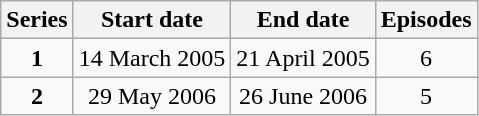<table class="wikitable" style="text-align:center;">
<tr>
<th>Series</th>
<th>Start date</th>
<th>End date</th>
<th>Episodes</th>
</tr>
<tr>
<td><strong>1</strong></td>
<td>14 March 2005</td>
<td>21 April 2005</td>
<td>6</td>
</tr>
<tr>
<td><strong>2</strong></td>
<td>29 May 2006</td>
<td>26 June 2006</td>
<td>5</td>
</tr>
</table>
